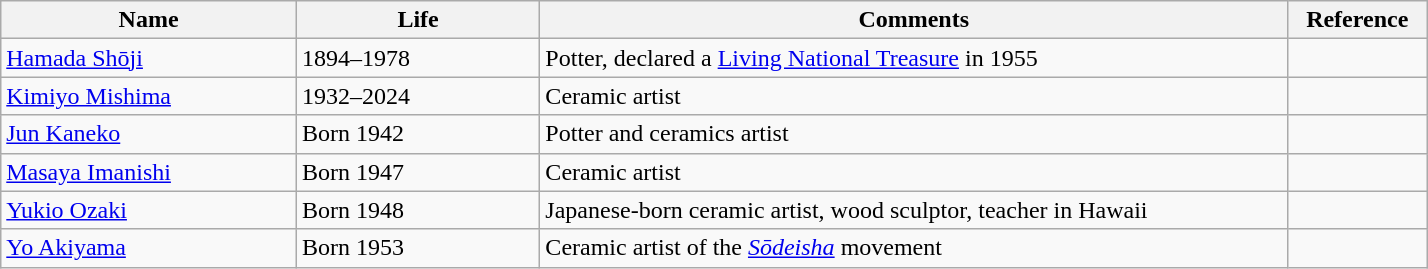<table class=wikitable>
<tr>
<th style="width:17%;">Name</th>
<th style="width:14%;">Life</th>
<th style="width:43%;">Comments</th>
<th style="width:8%;">Reference</th>
</tr>
<tr valign=top>
<td><a href='#'>Hamada Shōji</a></td>
<td>1894–1978</td>
<td>Potter, declared a <a href='#'>Living National Treasure</a> in 1955</td>
<td></td>
</tr>
<tr valign="top">
<td><a href='#'>Kimiyo Mishima</a></td>
<td>1932–2024</td>
<td>Ceramic artist</td>
<td></td>
</tr>
<tr valign=top>
<td><a href='#'>Jun Kaneko</a></td>
<td>Born 1942</td>
<td>Potter and ceramics artist</td>
<td></td>
</tr>
<tr valign="top">
<td><a href='#'>Masaya Imanishi</a></td>
<td>Born 1947</td>
<td>Ceramic artist</td>
<td></td>
</tr>
<tr>
<td><a href='#'>Yukio Ozaki</a></td>
<td>Born 1948</td>
<td>Japanese-born ceramic artist, wood sculptor, teacher in Hawaii</td>
<td></td>
</tr>
<tr valign=top>
<td><a href='#'>Yo Akiyama</a></td>
<td>Born 1953</td>
<td>Ceramic artist of the <em><a href='#'>Sōdeisha</a></em> movement</td>
<td></td>
</tr>
</table>
